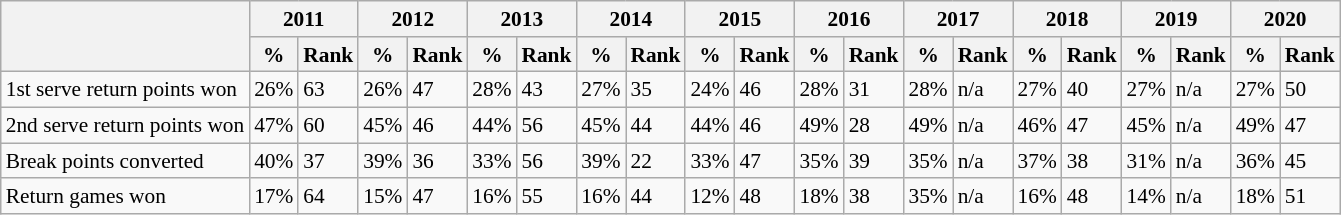<table class="wikitable nowrap" style=font-size:89%>
<tr>
<th rowspan=2></th>
<th colspan=2>2011</th>
<th colspan=2>2012</th>
<th colspan=2>2013</th>
<th colspan=2>2014</th>
<th colspan=2>2015</th>
<th colspan=2>2016</th>
<th colspan=2>2017</th>
<th colspan=2>2018</th>
<th colspan=2>2019</th>
<th colspan=2>2020</th>
</tr>
<tr align=left>
<th>%</th>
<th>Rank</th>
<th>%</th>
<th>Rank</th>
<th>%</th>
<th>Rank</th>
<th>%</th>
<th>Rank</th>
<th>%</th>
<th>Rank</th>
<th>%</th>
<th>Rank</th>
<th>%</th>
<th>Rank</th>
<th>%</th>
<th>Rank</th>
<th>%</th>
<th>Rank</th>
<th>%</th>
<th>Rank</th>
</tr>
<tr>
<td>1st serve return points won</td>
<td>26%</td>
<td>63</td>
<td>26%</td>
<td>47</td>
<td>28%</td>
<td>43</td>
<td>27%</td>
<td>35</td>
<td>24%</td>
<td>46</td>
<td>28%</td>
<td>31</td>
<td>28%</td>
<td>n/a</td>
<td>27%</td>
<td>40</td>
<td>27%</td>
<td>n/a</td>
<td>27%</td>
<td>50</td>
</tr>
<tr>
<td>2nd serve return points won</td>
<td>47%</td>
<td>60</td>
<td>45%</td>
<td>46</td>
<td>44%</td>
<td>56</td>
<td>45%</td>
<td>44</td>
<td>44%</td>
<td>46</td>
<td>49%</td>
<td>28</td>
<td>49%</td>
<td>n/a</td>
<td>46%</td>
<td>47</td>
<td>45%</td>
<td>n/a</td>
<td>49%</td>
<td>47</td>
</tr>
<tr>
<td>Break points converted</td>
<td>40%</td>
<td>37</td>
<td>39%</td>
<td>36</td>
<td>33%</td>
<td>56</td>
<td>39%</td>
<td>22</td>
<td>33%</td>
<td>47</td>
<td>35%</td>
<td>39</td>
<td>35%</td>
<td>n/a</td>
<td>37%</td>
<td>38</td>
<td>31%</td>
<td>n/a</td>
<td>36%</td>
<td>45</td>
</tr>
<tr>
<td>Return games won</td>
<td>17%</td>
<td>64</td>
<td>15%</td>
<td>47</td>
<td>16%</td>
<td>55</td>
<td>16%</td>
<td>44</td>
<td>12%</td>
<td>48</td>
<td>18%</td>
<td>38</td>
<td>35%</td>
<td>n/a</td>
<td>16%</td>
<td>48</td>
<td>14%</td>
<td>n/a</td>
<td>18%</td>
<td>51</td>
</tr>
</table>
